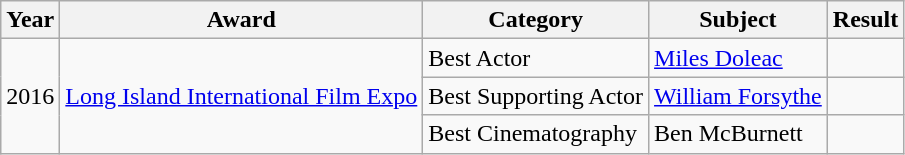<table class="wikitable">
<tr>
<th>Year</th>
<th>Award</th>
<th>Category</th>
<th>Subject</th>
<th>Result</th>
</tr>
<tr>
<td rowspan=3>2016</td>
<td rowspan=3><a href='#'>Long Island International Film Expo</a></td>
<td>Best Actor</td>
<td><a href='#'>Miles Doleac</a></td>
<td></td>
</tr>
<tr>
<td>Best Supporting Actor</td>
<td><a href='#'>William Forsythe</a></td>
<td></td>
</tr>
<tr>
<td>Best Cinematography</td>
<td>Ben McBurnett</td>
<td></td>
</tr>
</table>
